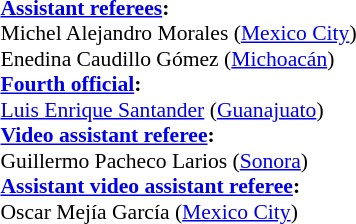<table width=100% style="font-size:90%">
<tr>
<td><br><strong><a href='#'>Assistant referees</a>:</strong>
<br>Michel Alejandro Morales (<a href='#'>Mexico City</a>)
<br>Enedina Caudillo Gómez (<a href='#'>Michoacán</a>)
<br><strong><a href='#'>Fourth official</a>:</strong>
<br><a href='#'>Luis Enrique Santander</a> (<a href='#'>Guanajuato</a>)
<br><strong><a href='#'>Video assistant referee</a>:</strong>
<br>Guillermo Pacheco Larios (<a href='#'>Sonora</a>)
<br><strong><a href='#'>Assistant video assistant referee</a>:</strong>
<br>Oscar Mejía García (<a href='#'>Mexico City</a>)</td>
</tr>
</table>
